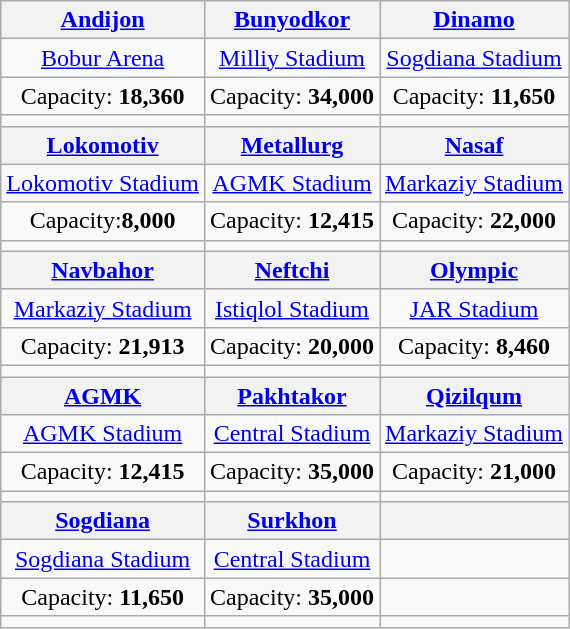<table class="wikitable" style="text-align:center">
<tr>
<th><a href='#'>Andijon</a></th>
<th><a href='#'>Bunyodkor</a></th>
<th><a href='#'>Dinamo</a></th>
</tr>
<tr>
<td><a href='#'>Bobur Arena</a></td>
<td><a href='#'>Milliy Stadium</a></td>
<td><a href='#'>Sogdiana Stadium</a></td>
</tr>
<tr>
<td>Capacity: <strong>18,360</strong></td>
<td>Capacity: <strong>34,000</strong></td>
<td>Capacity: <strong>11,650</strong></td>
</tr>
<tr>
<td></td>
<td></td>
<td></td>
</tr>
<tr>
<th><a href='#'>Lokomotiv</a></th>
<th><a href='#'>Metallurg</a></th>
<th><a href='#'>Nasaf</a></th>
</tr>
<tr>
<td><a href='#'>Lokomotiv Stadium</a></td>
<td><a href='#'>AGMK Stadium</a></td>
<td><a href='#'>Markaziy Stadium</a></td>
</tr>
<tr>
<td>Capacity:<strong>8,000</strong></td>
<td>Capacity: <strong>12,415</strong></td>
<td>Capacity: <strong>22,000</strong></td>
</tr>
<tr>
<td></td>
<td></td>
<td></td>
</tr>
<tr>
<th><a href='#'>Navbahor</a></th>
<th><a href='#'>Neftchi</a></th>
<th><a href='#'>Olympic</a></th>
</tr>
<tr>
<td><a href='#'>Markaziy Stadium</a></td>
<td><a href='#'>Istiqlol Stadium</a></td>
<td><a href='#'>JAR Stadium</a></td>
</tr>
<tr>
<td>Capacity: <strong>21,913</strong></td>
<td>Capacity: <strong>20,000</strong></td>
<td>Capacity: <strong>8,460</strong></td>
</tr>
<tr>
<td></td>
<td></td>
<td></td>
</tr>
<tr>
<th><a href='#'>AGMK</a></th>
<th><a href='#'>Pakhtakor</a></th>
<th><a href='#'>Qizilqum</a></th>
</tr>
<tr>
<td><a href='#'>AGMK Stadium</a></td>
<td><a href='#'>Central Stadium</a></td>
<td><a href='#'>Markaziy Stadium</a></td>
</tr>
<tr>
<td>Capacity: <strong>12,415</strong></td>
<td>Capacity: <strong>35,000</strong></td>
<td>Capacity: <strong>21,000</strong></td>
</tr>
<tr>
<td></td>
<td></td>
<td></td>
</tr>
<tr>
<th><a href='#'>Sogdiana</a></th>
<th><a href='#'>Surkhon</a></th>
<th></th>
</tr>
<tr>
<td><a href='#'>Sogdiana Stadium</a></td>
<td><a href='#'>Central Stadium</a></td>
<td></td>
</tr>
<tr>
<td>Capacity: <strong>11,650</strong></td>
<td>Capacity: <strong>35,000</strong></td>
<td></td>
</tr>
<tr>
<td></td>
<td></td>
<td></td>
</tr>
</table>
